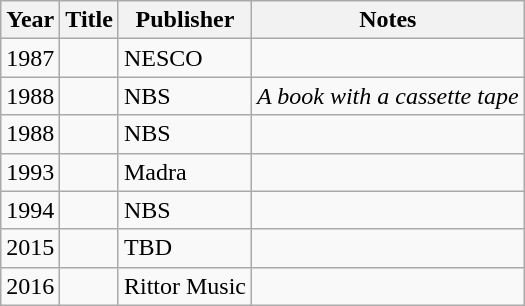<table class="wikitable">
<tr>
<th>Year</th>
<th>Title</th>
<th>Publisher</th>
<th>Notes</th>
</tr>
<tr>
<td>1987</td>
<td></td>
<td>NESCO</td>
<td></td>
</tr>
<tr>
<td>1988</td>
<td></td>
<td>NBS</td>
<td><em>A book with a cassette tape</em></td>
</tr>
<tr>
<td>1988</td>
<td></td>
<td>NBS</td>
<td></td>
</tr>
<tr>
<td>1993</td>
<td></td>
<td>Madra</td>
<td></td>
</tr>
<tr>
<td>1994</td>
<td></td>
<td>NBS</td>
<td></td>
</tr>
<tr>
<td>2015</td>
<td></td>
<td>TBD</td>
<td></td>
</tr>
<tr>
<td>2016</td>
<td></td>
<td>Rittor Music</td>
<td></td>
</tr>
</table>
